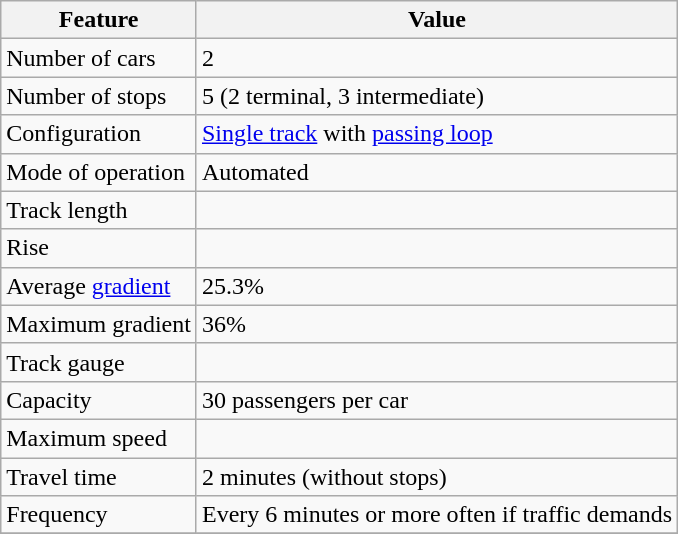<table class="wikitable sortable mw-datatable plainrowheaders">
<tr>
<th>Feature</th>
<th>Value</th>
</tr>
<tr>
<td>Number of cars</td>
<td>2</td>
</tr>
<tr>
<td>Number of stops</td>
<td>5 (2 terminal, 3 intermediate)</td>
</tr>
<tr>
<td>Configuration</td>
<td><a href='#'>Single track</a> with <a href='#'>passing loop</a></td>
</tr>
<tr>
<td>Mode of operation</td>
<td>Automated</td>
</tr>
<tr>
<td>Track length</td>
<td></td>
</tr>
<tr>
<td>Rise</td>
<td></td>
</tr>
<tr>
<td>Average <a href='#'>gradient</a></td>
<td>25.3%</td>
</tr>
<tr>
<td>Maximum gradient</td>
<td>36%</td>
</tr>
<tr>
<td>Track gauge</td>
<td></td>
</tr>
<tr>
<td>Capacity</td>
<td>30 passengers per car</td>
</tr>
<tr>
<td>Maximum speed</td>
<td></td>
</tr>
<tr>
<td>Travel time</td>
<td>2 minutes (without stops)</td>
</tr>
<tr>
<td>Frequency</td>
<td>Every 6 minutes or more often if traffic demands</td>
</tr>
<tr>
</tr>
</table>
